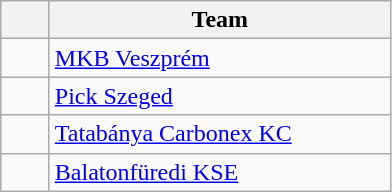<table class="wikitable" style="text-align:center">
<tr>
<th width=25></th>
<th width=220>Team</th>
</tr>
<tr>
<td></td>
<td align=left> <a href='#'>MKB Veszprém</a></td>
</tr>
<tr>
<td></td>
<td align=left> <a href='#'>Pick Szeged</a></td>
</tr>
<tr>
<td></td>
<td align=left> <a href='#'>Tatabánya Carbonex KC</a></td>
</tr>
<tr>
<td></td>
<td align=left> <a href='#'>Balatonfüredi KSE</a></td>
</tr>
</table>
